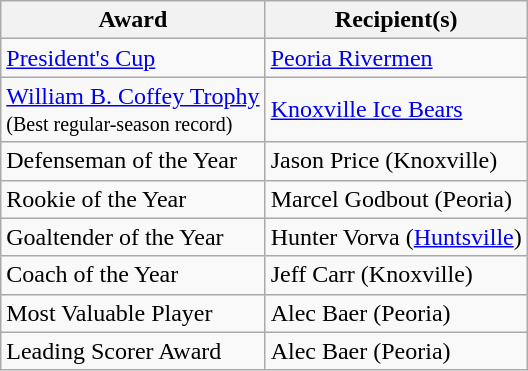<table class="wikitable">
<tr>
<th>Award</th>
<th>Recipient(s)</th>
</tr>
<tr>
<td><a href='#'>President's Cup</a></td>
<td><a href='#'>Peoria Rivermen</a></td>
</tr>
<tr>
<td><a href='#'>William B. Coffey Trophy</a><br><small>(Best regular-season record)</small></td>
<td><a href='#'>Knoxville Ice Bears</a></td>
</tr>
<tr>
<td>Defenseman of the Year</td>
<td>Jason Price (Knoxville)</td>
</tr>
<tr>
<td>Rookie of the Year</td>
<td>Marcel Godbout (Peoria)</td>
</tr>
<tr>
<td>Goaltender of the Year</td>
<td>Hunter Vorva (<a href='#'>Huntsville</a>)</td>
</tr>
<tr>
<td>Coach of the Year</td>
<td>Jeff Carr (Knoxville)</td>
</tr>
<tr>
<td>Most Valuable Player</td>
<td>Alec Baer (Peoria)</td>
</tr>
<tr>
<td>Leading Scorer Award</td>
<td>Alec Baer (Peoria)</td>
</tr>
</table>
